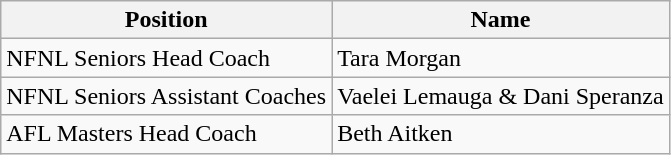<table class="wikitable">
<tr>
<th>Position</th>
<th>Name</th>
</tr>
<tr>
<td>NFNL Seniors Head Coach</td>
<td>Tara Morgan</td>
</tr>
<tr>
<td>NFNL Seniors Assistant Coaches</td>
<td>Vaelei Lemauga & Dani Speranza</td>
</tr>
<tr>
<td>AFL Masters Head Coach</td>
<td>Beth Aitken</td>
</tr>
</table>
